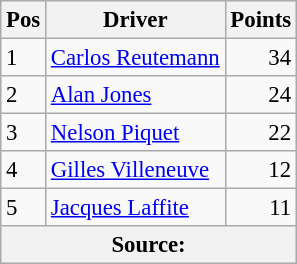<table class="wikitable" style="font-size: 95%;">
<tr>
<th>Pos</th>
<th>Driver</th>
<th>Points</th>
</tr>
<tr>
<td>1</td>
<td> <a href='#'>Carlos Reutemann</a></td>
<td style="text-align: right">34</td>
</tr>
<tr>
<td>2</td>
<td> <a href='#'>Alan Jones</a></td>
<td style="text-align: right">24</td>
</tr>
<tr>
<td>3</td>
<td> <a href='#'>Nelson Piquet</a></td>
<td style="text-align: right">22</td>
</tr>
<tr>
<td>4</td>
<td> <a href='#'>Gilles Villeneuve</a></td>
<td style="text-align: right">12</td>
</tr>
<tr>
<td>5</td>
<td> <a href='#'>Jacques Laffite</a></td>
<td style="text-align: right">11</td>
</tr>
<tr>
<th colspan=4>Source: </th>
</tr>
</table>
